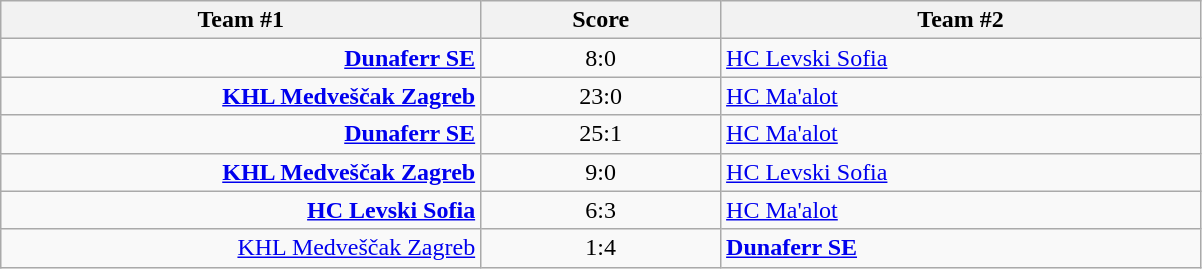<table class="wikitable" style="text-align: center;">
<tr>
<th width=22%>Team #1</th>
<th width=11%>Score</th>
<th width=22%>Team #2</th>
</tr>
<tr>
<td style="text-align: right;"><strong><a href='#'>Dunaferr SE</a></strong> </td>
<td>8:0</td>
<td style="text-align: left;"> <a href='#'>HC Levski Sofia</a></td>
</tr>
<tr>
<td style="text-align: right;"><strong><a href='#'>KHL Medveščak Zagreb</a></strong> </td>
<td>23:0</td>
<td style="text-align: left;"> <a href='#'>HC Ma'alot</a></td>
</tr>
<tr>
<td style="text-align: right;"><strong><a href='#'>Dunaferr SE</a></strong> </td>
<td>25:1</td>
<td style="text-align: left;"> <a href='#'>HC Ma'alot</a></td>
</tr>
<tr>
<td style="text-align: right;"><strong><a href='#'>KHL Medveščak Zagreb</a></strong> </td>
<td>9:0</td>
<td style="text-align: left;"> <a href='#'>HC Levski Sofia</a></td>
</tr>
<tr>
<td style="text-align: right;"><strong><a href='#'>HC Levski Sofia</a></strong> </td>
<td>6:3</td>
<td style="text-align: left;"> <a href='#'>HC Ma'alot</a></td>
</tr>
<tr>
<td style="text-align: right;"><a href='#'>KHL Medveščak Zagreb</a> </td>
<td>1:4</td>
<td style="text-align: left;"> <strong><a href='#'>Dunaferr SE</a></strong></td>
</tr>
</table>
